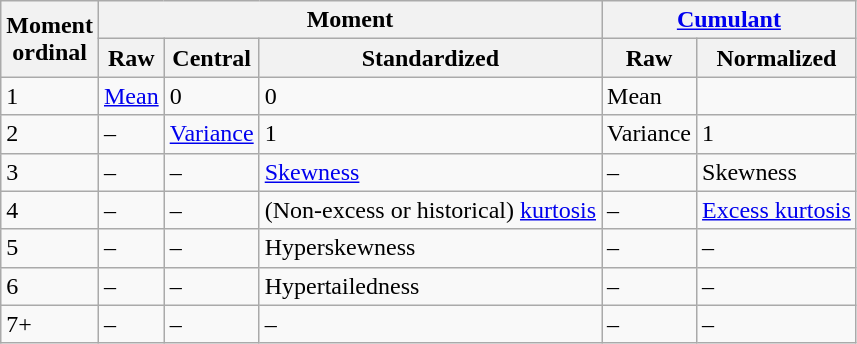<table class="wikitable">
<tr>
<th rowspan=2>Moment <br>ordinal</th>
<th colspan=3>Moment</th>
<th colspan=2><a href='#'>Cumulant</a></th>
</tr>
<tr>
<th>Raw</th>
<th>Central</th>
<th>Standardized</th>
<th>Raw</th>
<th>Normalized</th>
</tr>
<tr>
<td>1</td>
<td><a href='#'>Mean</a></td>
<td>0</td>
<td>0</td>
<td>Mean</td>
<td></td>
</tr>
<tr>
<td>2</td>
<td>–</td>
<td><a href='#'>Variance</a></td>
<td>1</td>
<td>Variance</td>
<td>1</td>
</tr>
<tr>
<td>3</td>
<td>–</td>
<td>–</td>
<td><a href='#'>Skewness</a></td>
<td>–</td>
<td>Skewness</td>
</tr>
<tr>
<td>4</td>
<td>–</td>
<td>–</td>
<td>(Non-excess or historical) <a href='#'>kurtosis</a></td>
<td>–</td>
<td><a href='#'>Excess kurtosis</a></td>
</tr>
<tr>
<td>5</td>
<td>–</td>
<td>–</td>
<td>Hyperskewness</td>
<td>–</td>
<td>–</td>
</tr>
<tr>
<td>6</td>
<td>–</td>
<td>–</td>
<td>Hypertailedness</td>
<td>–</td>
<td>–</td>
</tr>
<tr>
<td>7+</td>
<td>–</td>
<td>–</td>
<td>–</td>
<td>–</td>
<td>–</td>
</tr>
</table>
